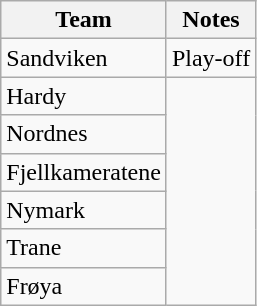<table class="wikitable">
<tr>
<th>Team</th>
<th>Notes</th>
</tr>
<tr>
<td>Sandviken</td>
<td>Play-off</td>
</tr>
<tr>
<td>Hardy</td>
</tr>
<tr>
<td>Nordnes</td>
</tr>
<tr>
<td>Fjellkameratene</td>
</tr>
<tr>
<td>Nymark</td>
</tr>
<tr>
<td>Trane</td>
</tr>
<tr>
<td>Frøya</td>
</tr>
</table>
